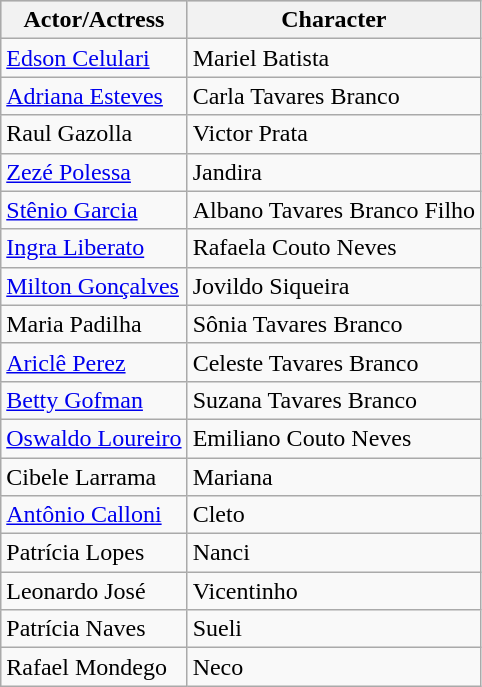<table class="wikitable sortable">
<tr style="background:#ccc;">
<th>Actor/Actress</th>
<th>Character</th>
</tr>
<tr>
<td><a href='#'>Edson Celulari</a></td>
<td>Mariel Batista</td>
</tr>
<tr>
<td><a href='#'>Adriana Esteves</a></td>
<td>Carla Tavares Branco</td>
</tr>
<tr>
<td>Raul Gazolla</td>
<td>Victor Prata</td>
</tr>
<tr>
<td><a href='#'>Zezé Polessa</a></td>
<td>Jandira</td>
</tr>
<tr>
<td><a href='#'>Stênio Garcia</a></td>
<td>Albano Tavares Branco Filho</td>
</tr>
<tr>
<td><a href='#'>Ingra Liberato</a></td>
<td>Rafaela Couto Neves</td>
</tr>
<tr>
<td><a href='#'>Milton Gonçalves</a></td>
<td>Jovildo Siqueira</td>
</tr>
<tr>
<td>Maria Padilha</td>
<td>Sônia Tavares Branco</td>
</tr>
<tr>
<td><a href='#'>Ariclê Perez</a></td>
<td>Celeste Tavares Branco</td>
</tr>
<tr>
<td><a href='#'>Betty Gofman</a></td>
<td>Suzana Tavares Branco</td>
</tr>
<tr>
<td><a href='#'>Oswaldo Loureiro</a></td>
<td>Emiliano Couto Neves</td>
</tr>
<tr>
<td>Cibele Larrama</td>
<td>Mariana</td>
</tr>
<tr>
<td><a href='#'>Antônio Calloni</a></td>
<td>Cleto</td>
</tr>
<tr>
<td>Patrícia Lopes</td>
<td>Nanci</td>
</tr>
<tr>
<td>Leonardo José</td>
<td>Vicentinho</td>
</tr>
<tr>
<td>Patrícia Naves</td>
<td>Sueli</td>
</tr>
<tr>
<td>Rafael Mondego</td>
<td>Neco</td>
</tr>
</table>
